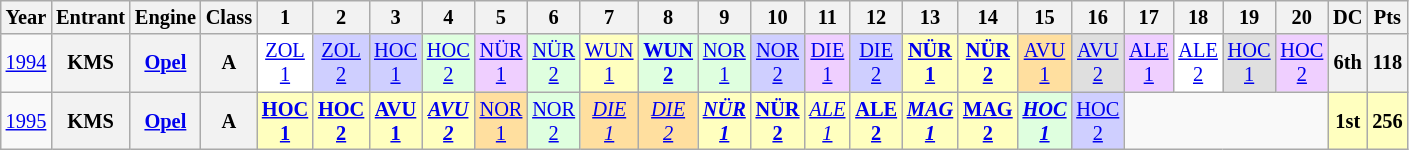<table class="wikitable" style="text-align:center; font-size:85%">
<tr>
<th>Year</th>
<th>Entrant</th>
<th>Engine</th>
<th>Class</th>
<th>1</th>
<th>2</th>
<th>3</th>
<th>4</th>
<th>5</th>
<th>6</th>
<th>7</th>
<th>8</th>
<th>9</th>
<th>10</th>
<th>11</th>
<th>12</th>
<th>13</th>
<th>14</th>
<th>15</th>
<th>16</th>
<th>17</th>
<th>18</th>
<th>19</th>
<th>20</th>
<th>DC</th>
<th>Pts</th>
</tr>
<tr>
<td><a href='#'>1994</a></td>
<th>KMS</th>
<th><a href='#'>Opel</a></th>
<th>A</th>
<td style="background:#FFFFFF;"><a href='#'>ZOL<br>1</a><br></td>
<td style="background:#CFCFFF;"><a href='#'>ZOL<br>2</a><br></td>
<td style="background:#CFCFFF;"><a href='#'>HOC<br>1</a><br></td>
<td style="background:#DFFFDF;"><a href='#'>HOC<br>2</a><br></td>
<td style="background:#EFCFFF;"><a href='#'>NÜR<br>1</a><br></td>
<td style="background:#DFFFDF;"><a href='#'>NÜR<br>2</a><br></td>
<td style="background:#FFFFBF;"><a href='#'>WUN<br>1</a><br></td>
<td style="background:#DFFFDF;"><strong><a href='#'>WUN<br>2</a></strong><br></td>
<td style="background:#DFFFDF;"><a href='#'>NOR<br>1</a><br></td>
<td style="background:#CFCFFF;"><a href='#'>NOR<br>2</a><br></td>
<td style="background:#EFCFFF;"><a href='#'>DIE<br>1</a><br></td>
<td style="background:#CFCFFF;"><a href='#'>DIE<br>2</a><br></td>
<td style="background:#FFFFBF;"><strong><a href='#'>NÜR<br>1</a></strong><br></td>
<td style="background:#FFFFBF;"><strong><a href='#'>NÜR<br>2</a></strong><br></td>
<td style="background:#FFDF9F;"><a href='#'>AVU<br>1</a><br></td>
<td style="background:#DFDFDF;"><a href='#'>AVU<br>2</a><br></td>
<td style="background:#EFCFFF;"><a href='#'>ALE<br>1</a><br></td>
<td style="background:#FFFFFF;"><a href='#'>ALE<br>2</a><br></td>
<td style="background:#DFDFDF;"><a href='#'>HOC<br>1</a><br></td>
<td style="background:#EFCFFF;"><a href='#'>HOC<br>2</a><br></td>
<th>6th</th>
<th>118</th>
</tr>
<tr>
<td><a href='#'>1995</a></td>
<th>KMS</th>
<th><a href='#'>Opel</a></th>
<th>A</th>
<td style="background:#FFFFBF;"><strong><a href='#'>HOC<br>1</a></strong><br></td>
<td style="background:#FFFFBF;"><strong><a href='#'>HOC<br>2</a></strong><br></td>
<td style="background:#FFFFBF;"><strong><a href='#'>AVU<br>1</a></strong><br></td>
<td style="background:#FFFFBF;"><strong><em><a href='#'>AVU<br>2</a></em></strong><br></td>
<td style="background:#FFDF9F;"><a href='#'>NOR<br>1</a><br></td>
<td style="background:#DFFFDF;"><a href='#'>NOR<br>2</a><br></td>
<td style="background:#FFDF9F;"><em><a href='#'>DIE<br>1</a></em><br></td>
<td style="background:#FFDF9F;"><em><a href='#'>DIE<br>2</a></em><br></td>
<td style="background:#FFFFBF;"><strong><em><a href='#'>NÜR<br>1</a></em></strong><br></td>
<td style="background:#FFFFBF;"><strong><a href='#'>NÜR<br>2</a></strong><br></td>
<td style="background:#FFFFBF;"><em><a href='#'>ALE<br>1</a></em><br></td>
<td style="background:#FFFFBF;"><strong><a href='#'>ALE<br>2</a></strong><br></td>
<td style="background:#FFFFBF;"><strong><em><a href='#'>MAG<br>1</a></em></strong><br></td>
<td style="background:#FFFFBF;"><strong><a href='#'>MAG<br>2</a></strong><br></td>
<td style="background:#DFFFDF;"><strong><em><a href='#'>HOC<br>1</a></em></strong><br></td>
<td style="background:#CFCFFF;"><a href='#'>HOC<br>2</a><br></td>
<td colspan=4></td>
<th style="background:#FFFFBF;">1st</th>
<th style="background:#FFFFBF;">256</th>
</tr>
</table>
